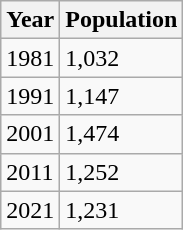<table class=wikitable>
<tr>
<th>Year</th>
<th>Population</th>
</tr>
<tr ---->
<td>1981</td>
<td>1,032</td>
</tr>
<tr ---->
<td>1991</td>
<td>1,147</td>
</tr>
<tr ---->
<td>2001</td>
<td>1,474</td>
</tr>
<tr ---->
<td>2011</td>
<td>1,252</td>
</tr>
<tr ---->
<td>2021</td>
<td>1,231</td>
</tr>
</table>
